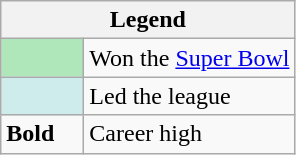<table class="wikitable mw-collapsible mw-collapsed">
<tr>
<th colspan="2">Legend</th>
</tr>
<tr>
<td style="background:#afe6ba; width:3em;"></td>
<td>Won the <a href='#'>Super Bowl</a></td>
</tr>
<tr>
<td style="background:#cfecec; width:3em;"></td>
<td>Led the league</td>
</tr>
<tr>
<td><strong>Bold</strong></td>
<td>Career high</td>
</tr>
</table>
